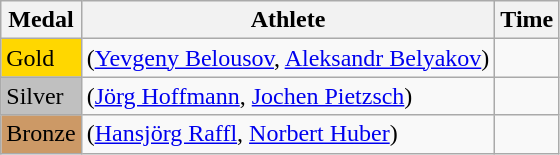<table class="wikitable">
<tr>
<th>Medal</th>
<th>Athlete</th>
<th>Time</th>
</tr>
<tr>
<td bgcolor="gold">Gold</td>
<td> (<a href='#'>Yevgeny Belousov</a>, <a href='#'>Aleksandr Belyakov</a>)</td>
<td></td>
</tr>
<tr>
<td bgcolor="silver">Silver</td>
<td> (<a href='#'>Jörg Hoffmann</a>, <a href='#'>Jochen Pietzsch</a>)</td>
<td></td>
</tr>
<tr>
<td bgcolor="CC9966">Bronze</td>
<td> (<a href='#'>Hansjörg Raffl</a>, <a href='#'>Norbert Huber</a>)</td>
<td></td>
</tr>
</table>
